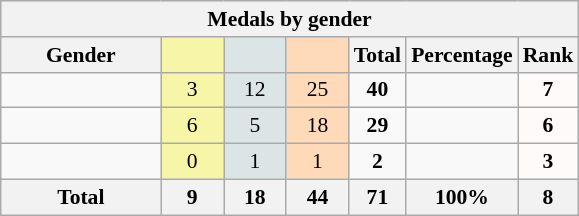<table class="wikitable" style="font-size:90%; text-align:center">
<tr style="background:#efefef;">
<th colspan="7"><strong>Medals by gender</strong></th>
</tr>
<tr>
<th width="100"><strong>Gender</strong></th>
<th width="35" style="background:#F7F6A8;"> </th>
<th width="35" style="background:#DCE5E5;"></th>
<th width="35" style="background:#FFDAB9;"></th>
<th width="30"><strong>Total</strong></th>
<th width="30"><strong>Percentage</strong></th>
<th width="30"><strong>Rank</strong></th>
</tr>
<tr>
<td></td>
<td style="background:#F7F6A8;">3</td>
<td style="background:#DCE5E5;">12</td>
<td style="background:#FFDAB9;">25</td>
<td><strong>40</strong></td>
<td></td>
<td style="background:#FFFAFA;"><strong>7</strong></td>
</tr>
<tr>
<td></td>
<td style="background:#F7F6A8;">6</td>
<td style="background:#DCE5E5;">5</td>
<td style="background:#FFDAB9;">18</td>
<td><strong>29</strong></td>
<td></td>
<td style="background:#FFFAFA;"><strong>6</strong></td>
</tr>
<tr>
<td></td>
<td style="background:#F7F6A8;">0</td>
<td style="background:#DCE5E5;">1</td>
<td style="background:#FFDAB9;">1</td>
<td><strong>2</strong></td>
<td></td>
<td style="background:#FFFAFA;"><strong>3</strong></td>
</tr>
<tr>
<th colspan="1"><strong>Total</strong></th>
<th>9</th>
<th>18</th>
<th>44</th>
<th>71</th>
<th>100%</th>
<th>8</th>
</tr>
</table>
